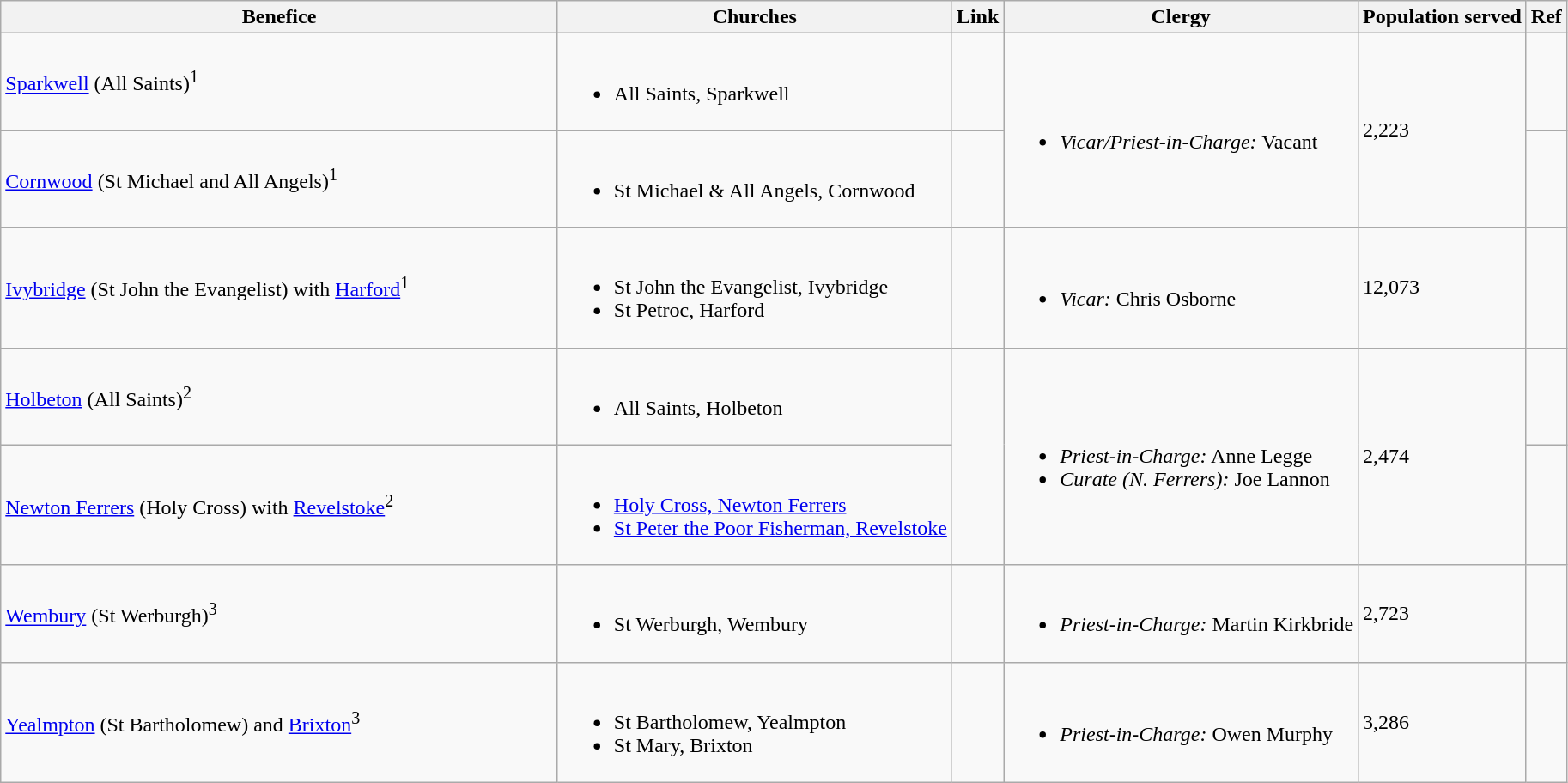<table class="wikitable">
<tr>
<th width="425">Benefice</th>
<th>Churches</th>
<th>Link</th>
<th>Clergy</th>
<th>Population served</th>
<th>Ref</th>
</tr>
<tr>
<td><a href='#'>Sparkwell</a> (All Saints)<sup>1</sup></td>
<td><br><ul><li>All Saints, Sparkwell</li></ul></td>
<td></td>
<td rowspan="2"><br><ul><li><em>Vicar/Priest-in-Charge:</em> Vacant</li></ul></td>
<td rowspan="2">2,223</td>
<td></td>
</tr>
<tr>
<td><a href='#'>Cornwood</a> (St Michael and All Angels)<sup>1</sup></td>
<td><br><ul><li>St Michael & All Angels, Cornwood</li></ul></td>
<td></td>
<td></td>
</tr>
<tr>
<td><a href='#'>Ivybridge</a> (St John the Evangelist) with <a href='#'>Harford</a><sup>1</sup></td>
<td><br><ul><li>St John the Evangelist, Ivybridge</li><li>St Petroc, Harford</li></ul></td>
<td></td>
<td><br><ul><li><em>Vicar:</em> Chris Osborne</li></ul></td>
<td>12,073</td>
<td></td>
</tr>
<tr>
<td><a href='#'>Holbeton</a> (All Saints)<sup>2</sup></td>
<td><br><ul><li>All Saints, Holbeton</li></ul></td>
<td rowspan="2"></td>
<td rowspan="2"><br><ul><li><em>Priest-in-Charge:</em> Anne Legge</li><li><em>Curate (N. Ferrers):</em> Joe Lannon</li></ul></td>
<td rowspan="2">2,474</td>
<td></td>
</tr>
<tr>
<td><a href='#'>Newton Ferrers</a> (Holy Cross) with <a href='#'>Revelstoke</a><sup>2</sup></td>
<td><br><ul><li><a href='#'>Holy Cross, Newton Ferrers</a></li><li><a href='#'>St Peter the Poor Fisherman, Revelstoke</a></li></ul></td>
<td></td>
</tr>
<tr>
<td><a href='#'>Wembury</a> (St Werburgh)<sup>3</sup></td>
<td><br><ul><li>St Werburgh, Wembury</li></ul></td>
<td></td>
<td><br><ul><li><em>Priest-in-Charge:</em> Martin Kirkbride</li></ul></td>
<td>2,723</td>
<td></td>
</tr>
<tr>
<td><a href='#'>Yealmpton</a> (St Bartholomew) and <a href='#'>Brixton</a><sup>3</sup></td>
<td><br><ul><li>St Bartholomew, Yealmpton</li><li>St Mary, Brixton</li></ul></td>
<td></td>
<td><br><ul><li><em>Priest-in-Charge:</em> Owen Murphy</li></ul></td>
<td>3,286</td>
<td></td>
</tr>
</table>
